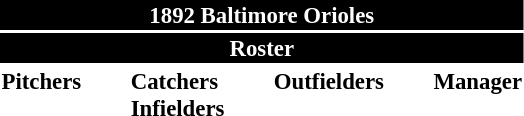<table class="toccolours" style="font-size: 95%;">
<tr>
<th colspan="10" style="background-color: black; color: white; text-align: center;">1892 Baltimore Orioles</th>
</tr>
<tr>
<td colspan="10" style="background-color: black; color: white; text-align: center;"><strong>Roster</strong></td>
</tr>
<tr>
<td valign="top"><strong>Pitchers</strong><br>










</td>
<td width="25px"></td>
<td valign="top"><strong>Catchers</strong><br>


<strong>Infielders</strong>








</td>
<td width="25px"></td>
<td valign="top"><strong>Outfielders</strong><br>











</td>
<td width="25px"></td>
<td valign="top"><strong>Manager</strong><br>

</td>
</tr>
</table>
